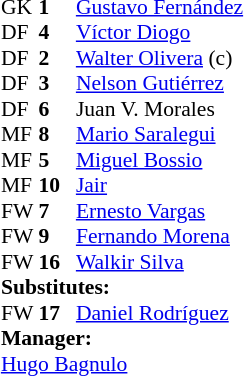<table style="font-size:90%; margin:0.2em auto;" cellspacing="0" cellpadding="0">
<tr>
<th width="25"></th>
<th width="25"></th>
</tr>
<tr>
<td>GK</td>
<td><strong>1</strong></td>
<td> <a href='#'>Gustavo Fernández</a></td>
</tr>
<tr>
<td>DF</td>
<td><strong>4</strong></td>
<td> <a href='#'>Víctor Diogo</a></td>
</tr>
<tr>
<td>DF</td>
<td><strong>2</strong></td>
<td> <a href='#'>Walter Olivera</a> (c)</td>
</tr>
<tr>
<td>DF</td>
<td><strong>3</strong></td>
<td> <a href='#'>Nelson Gutiérrez</a></td>
</tr>
<tr>
<td>DF</td>
<td><strong>6</strong></td>
<td> Juan V. Morales</td>
</tr>
<tr>
<td>MF</td>
<td><strong>8</strong></td>
<td> <a href='#'>Mario Saralegui</a></td>
</tr>
<tr>
<td>MF</td>
<td><strong>5</strong></td>
<td> <a href='#'>Miguel Bossio</a></td>
</tr>
<tr>
<td>MF</td>
<td><strong>10</strong></td>
<td> <a href='#'>Jair</a></td>
</tr>
<tr>
<td>FW</td>
<td><strong>7</strong></td>
<td> <a href='#'>Ernesto Vargas</a></td>
</tr>
<tr>
<td>FW</td>
<td><strong>9</strong></td>
<td> <a href='#'>Fernando Morena</a></td>
</tr>
<tr>
<td>FW</td>
<td><strong>16</strong></td>
<td> <a href='#'>Walkir Silva</a></td>
<td></td>
<td></td>
</tr>
<tr>
<td colspan=3><strong>Substitutes:</strong></td>
</tr>
<tr>
<td>FW</td>
<td><strong>17</strong></td>
<td> <a href='#'>Daniel Rodríguez</a></td>
<td></td>
<td></td>
</tr>
<tr>
<td colspan=3><strong>Manager:</strong></td>
</tr>
<tr>
<td colspan=4> <a href='#'>Hugo Bagnulo</a></td>
</tr>
</table>
